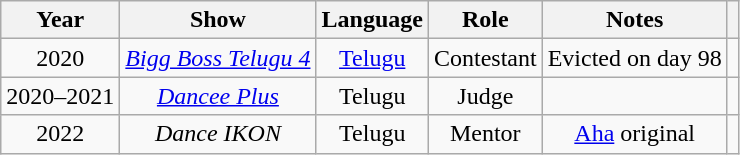<table class="wikitable" style="text-align:center;">
<tr>
<th>Year</th>
<th>Show</th>
<th>Language</th>
<th>Role</th>
<th>Notes</th>
<th></th>
</tr>
<tr>
<td>2020</td>
<td><em><a href='#'>Bigg Boss Telugu 4</a></em></td>
<td><a href='#'>Telugu</a></td>
<td>Contestant</td>
<td>Evicted on day 98</td>
<td></td>
</tr>
<tr>
<td>2020–2021</td>
<td><em><a href='#'>Dancee Plus</a></em></td>
<td>Telugu</td>
<td>Judge</td>
<td></td>
<td></td>
</tr>
<tr>
<td>2022</td>
<td><em>Dance IKON</em></td>
<td>Telugu</td>
<td>Mentor</td>
<td><a href='#'>Aha</a> original</td>
<td></td>
</tr>
</table>
